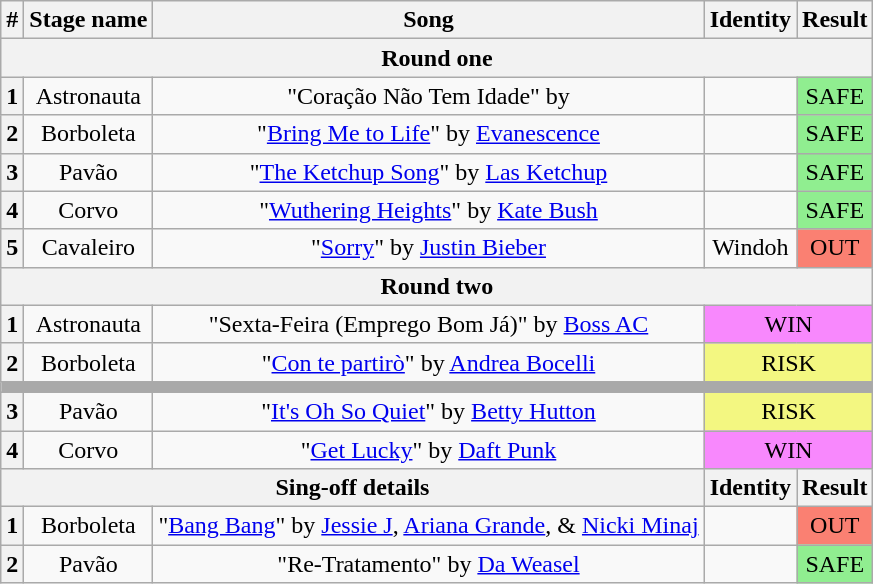<table class="wikitable plainrowheaders" style="text-align: center;">
<tr>
<th>#</th>
<th>Stage name</th>
<th>Song</th>
<th>Identity</th>
<th colspan=2>Result</th>
</tr>
<tr>
<th colspan="5">Round one</th>
</tr>
<tr>
<th>1</th>
<td>Astronauta</td>
<td>"Coração Não Tem Idade" by </td>
<td></td>
<td colspan=2 bgcolor="lightgreen">SAFE</td>
</tr>
<tr>
<th>2</th>
<td>Borboleta</td>
<td>"<a href='#'>Bring Me to Life</a>" by <a href='#'>Evanescence</a></td>
<td></td>
<td colspan=2 bgcolor="lightgreen">SAFE</td>
</tr>
<tr>
<th>3</th>
<td>Pavão</td>
<td>"<a href='#'>The Ketchup Song</a>" by <a href='#'>Las Ketchup</a></td>
<td></td>
<td colspan=2 bgcolor="lightgreen">SAFE</td>
</tr>
<tr>
<th>4</th>
<td>Corvo</td>
<td>"<a href='#'>Wuthering Heights</a>" by <a href='#'>Kate Bush</a></td>
<td></td>
<td colspan=2 bgcolor="lightgreen">SAFE</td>
</tr>
<tr>
<th>5</th>
<td>Cavaleiro</td>
<td>"<a href='#'>Sorry</a>" by <a href='#'>Justin Bieber</a></td>
<td>Windoh</td>
<td bgcolor=salmon>OUT</td>
</tr>
<tr>
<th colspan="5">Round two</th>
</tr>
<tr>
<th>1</th>
<td>Astronauta</td>
<td>"Sexta-Feira (Emprego Bom Já)" by <a href='#'>Boss AC</a></td>
<td colspan="2" bgcolor="#F888FD">WIN</td>
</tr>
<tr>
<th>2</th>
<td>Borboleta</td>
<td>"<a href='#'>Con te partirò</a>" by <a href='#'>Andrea Bocelli</a></td>
<td colspan="2" bgcolor="#F3F781">RISK</td>
</tr>
<tr>
<th colspan="5" style="background:darkgrey"></th>
</tr>
<tr>
<th>3</th>
<td>Pavão</td>
<td>"<a href='#'>It's Oh So Quiet</a>" by <a href='#'>Betty Hutton</a></td>
<td colspan="2" bgcolor="#F3F781">RISK</td>
</tr>
<tr>
<th>4</th>
<td>Corvo</td>
<td>"<a href='#'>Get Lucky</a>" by <a href='#'>Daft Punk</a></td>
<td colspan="2" bgcolor="#F888FD">WIN</td>
</tr>
<tr>
<th colspan="3">Sing-off details</th>
<th>Identity</th>
<th>Result</th>
</tr>
<tr>
<th>1</th>
<td>Borboleta</td>
<td>"<a href='#'>Bang Bang</a>" by <a href='#'>Jessie J</a>, <a href='#'>Ariana Grande</a>, & <a href='#'>Nicki Minaj</a></td>
<td></td>
<td bgcolor=salmon>OUT</td>
</tr>
<tr>
<th>2</th>
<td>Pavão</td>
<td>"Re-Tratamento" by <a href='#'>Da Weasel</a></td>
<td></td>
<td bgcolor=lightgreen>SAFE</td>
</tr>
</table>
